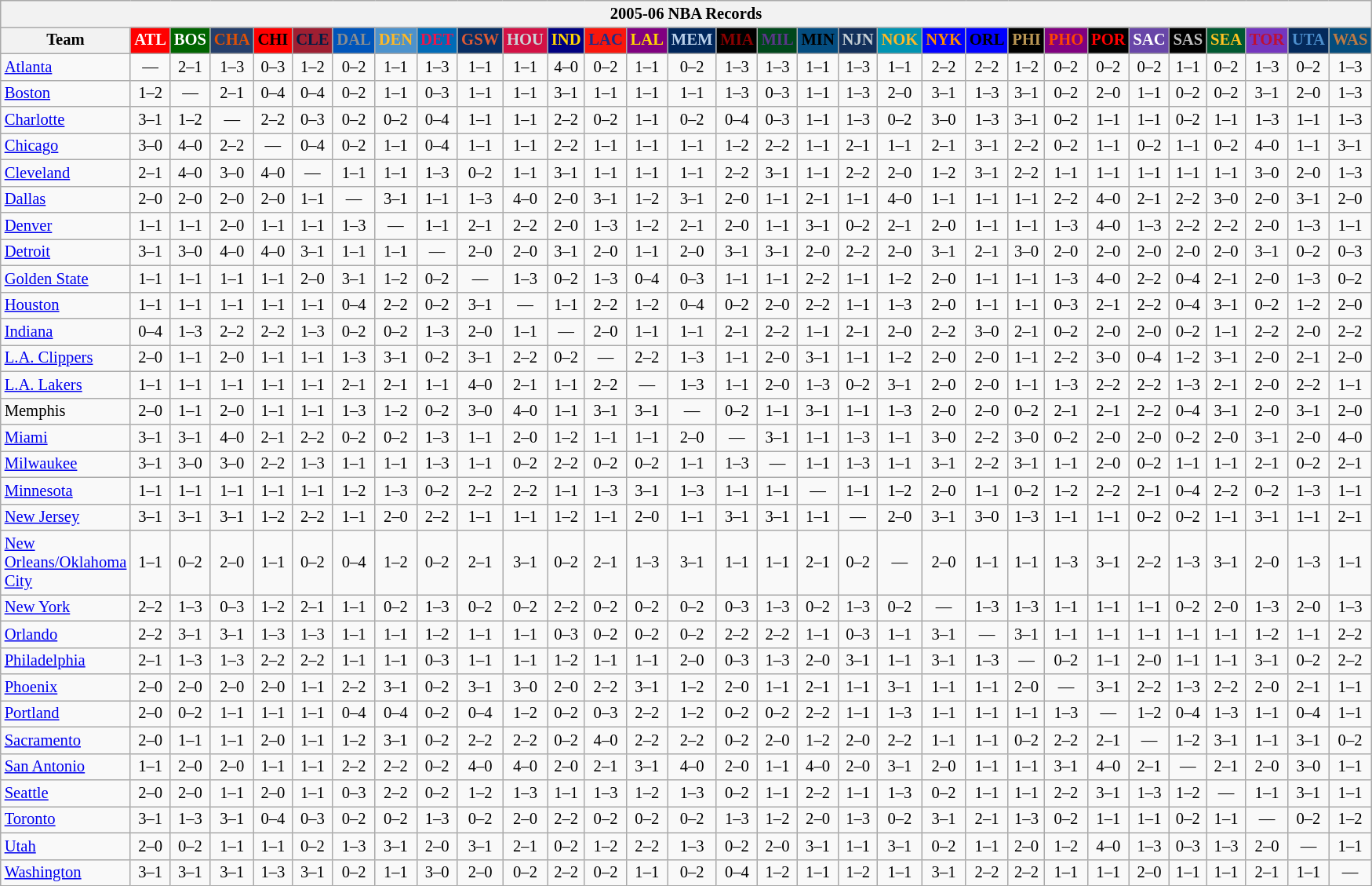<table class="wikitable" style="font-size:86%; text-align:center;">
<tr>
<th colspan=31>2005-06 NBA Records</th>
</tr>
<tr>
<th width=100>Team</th>
<th style="background:#FF0000;color:#FFFFFF;width=35">ATL</th>
<th style="background:#006400;color:#FFFFFF;width=35">BOS</th>
<th style="background:#253E6A;color:#DF5106;width=35">CHA</th>
<th style="background:#FF0000;color:#000000;width=35">CHI</th>
<th style="background:#9F1F32;color:#001D43;width=35">CLE</th>
<th style="background:#0055BA;color:#898D8F;width=35">DAL</th>
<th style="background:#4C92CC;color:#FDB827;width=35">DEN</th>
<th style="background:#006BB7;color:#ED164B;width=35">DET</th>
<th style="background:#072E63;color:#DC5A34;width=35">GSW</th>
<th style="background:#D31145;color:#CBD4D8;width=35">HOU</th>
<th style="background:#000080;color:#FFD700;width=35">IND</th>
<th style="background:#F9160D;color:#1A2E8B;width=35">LAC</th>
<th style="background:#800080;color:#FFD700;width=35">LAL</th>
<th style="background:#00265B;color:#BAD1EB;width=35">MEM</th>
<th style="background:#000000;color:#8B0000;width=35">MIA</th>
<th style="background:#00471B;color:#5C378A;width=35">MIL</th>
<th style="background:#044D80;color:#000000;width=35">MIN</th>
<th style="background:#12305B;color:#C4CED4;width=35">NJN</th>
<th style="background:#0093B1;color:#FDB827;width=35">NOK</th>
<th style="background:#0000FF;color:#FF8C00;width=35">NYK</th>
<th style="background:#0000FF;color:#000000;width=35">ORL</th>
<th style="background:#000000;color:#BB9754;width=35">PHI</th>
<th style="background:#800080;color:#FF4500;width=35">PHO</th>
<th style="background:#000000;color:#FF0000;width=35">POR</th>
<th style="background:#6846A8;color:#FFFFFF;width=35">SAC</th>
<th style="background:#000000;color:#C0C0C0;width=35">SAS</th>
<th style="background:#005831;color:#FFC322;width=35">SEA</th>
<th style="background:#7436BF;color:#BE0F34;width=35">TOR</th>
<th style="background:#042A5C;color:#4C8ECC;width=35">UTA</th>
<th style="background:#044D7D;color:#BC7A44;width=35">WAS</th>
</tr>
<tr>
<td style="text-align:left;"><a href='#'>Atlanta</a></td>
<td>—</td>
<td>2–1</td>
<td>1–3</td>
<td>0–3</td>
<td>1–2</td>
<td>0–2</td>
<td>1–1</td>
<td>1–3</td>
<td>1–1</td>
<td>1–1</td>
<td>4–0</td>
<td>0–2</td>
<td>1–1</td>
<td>0–2</td>
<td>1–3</td>
<td>1–3</td>
<td>1–1</td>
<td>1–3</td>
<td>1–1</td>
<td>2–2</td>
<td>2–2</td>
<td>1–2</td>
<td>0–2</td>
<td>0–2</td>
<td>0–2</td>
<td>1–1</td>
<td>0–2</td>
<td>1–3</td>
<td>0–2</td>
<td>1–3</td>
</tr>
<tr>
<td style="text-align:left;"><a href='#'>Boston</a></td>
<td>1–2</td>
<td>—</td>
<td>2–1</td>
<td>0–4</td>
<td>0–4</td>
<td>0–2</td>
<td>1–1</td>
<td>0–3</td>
<td>1–1</td>
<td>1–1</td>
<td>3–1</td>
<td>1–1</td>
<td>1–1</td>
<td>1–1</td>
<td>1–3</td>
<td>0–3</td>
<td>1–1</td>
<td>1–3</td>
<td>2–0</td>
<td>3–1</td>
<td>1–3</td>
<td>3–1</td>
<td>0–2</td>
<td>2–0</td>
<td>1–1</td>
<td>0–2</td>
<td>0–2</td>
<td>3–1</td>
<td>2–0</td>
<td>1–3</td>
</tr>
<tr>
<td style="text-align:left;"><a href='#'>Charlotte</a></td>
<td>3–1</td>
<td>1–2</td>
<td>—</td>
<td>2–2</td>
<td>0–3</td>
<td>0–2</td>
<td>0–2</td>
<td>0–4</td>
<td>1–1</td>
<td>1–1</td>
<td>2–2</td>
<td>0–2</td>
<td>1–1</td>
<td>0–2</td>
<td>0–4</td>
<td>0–3</td>
<td>1–1</td>
<td>1–3</td>
<td>0–2</td>
<td>3–0</td>
<td>1–3</td>
<td>3–1</td>
<td>0–2</td>
<td>1–1</td>
<td>1–1</td>
<td>0–2</td>
<td>1–1</td>
<td>1–3</td>
<td>1–1</td>
<td>1–3</td>
</tr>
<tr>
<td style="text-align:left;"><a href='#'>Chicago</a></td>
<td>3–0</td>
<td>4–0</td>
<td>2–2</td>
<td>—</td>
<td>0–4</td>
<td>0–2</td>
<td>1–1</td>
<td>0–4</td>
<td>1–1</td>
<td>1–1</td>
<td>2–2</td>
<td>1–1</td>
<td>1–1</td>
<td>1–1</td>
<td>1–2</td>
<td>2–2</td>
<td>1–1</td>
<td>2–1</td>
<td>1–1</td>
<td>2–1</td>
<td>3–1</td>
<td>2–2</td>
<td>0–2</td>
<td>1–1</td>
<td>0–2</td>
<td>1–1</td>
<td>0–2</td>
<td>4–0</td>
<td>1–1</td>
<td>3–1</td>
</tr>
<tr>
<td style="text-align:left;"><a href='#'>Cleveland</a></td>
<td>2–1</td>
<td>4–0</td>
<td>3–0</td>
<td>4–0</td>
<td>—</td>
<td>1–1</td>
<td>1–1</td>
<td>1–3</td>
<td>0–2</td>
<td>1–1</td>
<td>3–1</td>
<td>1–1</td>
<td>1–1</td>
<td>1–1</td>
<td>2–2</td>
<td>3–1</td>
<td>1–1</td>
<td>2–2</td>
<td>2–0</td>
<td>1–2</td>
<td>3–1</td>
<td>2–2</td>
<td>1–1</td>
<td>1–1</td>
<td>1–1</td>
<td>1–1</td>
<td>1–1</td>
<td>3–0</td>
<td>2–0</td>
<td>1–3</td>
</tr>
<tr>
<td style="text-align:left;"><a href='#'>Dallas</a></td>
<td>2–0</td>
<td>2–0</td>
<td>2–0</td>
<td>2–0</td>
<td>1–1</td>
<td>—</td>
<td>3–1</td>
<td>1–1</td>
<td>1–3</td>
<td>4–0</td>
<td>2–0</td>
<td>3–1</td>
<td>1–2</td>
<td>3–1</td>
<td>2–0</td>
<td>1–1</td>
<td>2–1</td>
<td>1–1</td>
<td>4–0</td>
<td>1–1</td>
<td>1–1</td>
<td>1–1</td>
<td>2–2</td>
<td>4–0</td>
<td>2–1</td>
<td>2–2</td>
<td>3–0</td>
<td>2–0</td>
<td>3–1</td>
<td>2–0</td>
</tr>
<tr>
<td style="text-align:left;"><a href='#'>Denver</a></td>
<td>1–1</td>
<td>1–1</td>
<td>2–0</td>
<td>1–1</td>
<td>1–1</td>
<td>1–3</td>
<td>—</td>
<td>1–1</td>
<td>2–1</td>
<td>2–2</td>
<td>2–0</td>
<td>1–3</td>
<td>1–2</td>
<td>2–1</td>
<td>2–0</td>
<td>1–1</td>
<td>3–1</td>
<td>0–2</td>
<td>2–1</td>
<td>2–0</td>
<td>1–1</td>
<td>1–1</td>
<td>1–3</td>
<td>4–0</td>
<td>1–3</td>
<td>2–2</td>
<td>2–2</td>
<td>2–0</td>
<td>1–3</td>
<td>1–1</td>
</tr>
<tr>
<td style="text-align:left;"><a href='#'>Detroit</a></td>
<td>3–1</td>
<td>3–0</td>
<td>4–0</td>
<td>4–0</td>
<td>3–1</td>
<td>1–1</td>
<td>1–1</td>
<td>—</td>
<td>2–0</td>
<td>2–0</td>
<td>3–1</td>
<td>2–0</td>
<td>1–1</td>
<td>2–0</td>
<td>3–1</td>
<td>3–1</td>
<td>2–0</td>
<td>2–2</td>
<td>2–0</td>
<td>3–1</td>
<td>2–1</td>
<td>3–0</td>
<td>2–0</td>
<td>2–0</td>
<td>2–0</td>
<td>2–0</td>
<td>2–0</td>
<td>3–1</td>
<td>0–2</td>
<td>0–3</td>
</tr>
<tr>
<td style="text-align:left;"><a href='#'>Golden State</a></td>
<td>1–1</td>
<td>1–1</td>
<td>1–1</td>
<td>1–1</td>
<td>2–0</td>
<td>3–1</td>
<td>1–2</td>
<td>0–2</td>
<td>—</td>
<td>1–3</td>
<td>0–2</td>
<td>1–3</td>
<td>0–4</td>
<td>0–3</td>
<td>1–1</td>
<td>1–1</td>
<td>2–2</td>
<td>1–1</td>
<td>1–2</td>
<td>2–0</td>
<td>1–1</td>
<td>1–1</td>
<td>1–3</td>
<td>4–0</td>
<td>2–2</td>
<td>0–4</td>
<td>2–1</td>
<td>2–0</td>
<td>1–3</td>
<td>0–2</td>
</tr>
<tr>
<td style="text-align:left;"><a href='#'>Houston</a></td>
<td>1–1</td>
<td>1–1</td>
<td>1–1</td>
<td>1–1</td>
<td>1–1</td>
<td>0–4</td>
<td>2–2</td>
<td>0–2</td>
<td>3–1</td>
<td>—</td>
<td>1–1</td>
<td>2–2</td>
<td>1–2</td>
<td>0–4</td>
<td>0–2</td>
<td>2–0</td>
<td>2–2</td>
<td>1–1</td>
<td>1–3</td>
<td>2–0</td>
<td>1–1</td>
<td>1–1</td>
<td>0–3</td>
<td>2–1</td>
<td>2–2</td>
<td>0–4</td>
<td>3–1</td>
<td>0–2</td>
<td>1–2</td>
<td>2–0</td>
</tr>
<tr>
<td style="text-align:left;"><a href='#'>Indiana</a></td>
<td>0–4</td>
<td>1–3</td>
<td>2–2</td>
<td>2–2</td>
<td>1–3</td>
<td>0–2</td>
<td>0–2</td>
<td>1–3</td>
<td>2–0</td>
<td>1–1</td>
<td>—</td>
<td>2–0</td>
<td>1–1</td>
<td>1–1</td>
<td>2–1</td>
<td>2–2</td>
<td>1–1</td>
<td>2–1</td>
<td>2–0</td>
<td>2–2</td>
<td>3–0</td>
<td>2–1</td>
<td>0–2</td>
<td>2–0</td>
<td>2–0</td>
<td>0–2</td>
<td>1–1</td>
<td>2–2</td>
<td>2–0</td>
<td>2–2</td>
</tr>
<tr>
<td style="text-align:left;"><a href='#'>L.A. Clippers</a></td>
<td>2–0</td>
<td>1–1</td>
<td>2–0</td>
<td>1–1</td>
<td>1–1</td>
<td>1–3</td>
<td>3–1</td>
<td>0–2</td>
<td>3–1</td>
<td>2–2</td>
<td>0–2</td>
<td>—</td>
<td>2–2</td>
<td>1–3</td>
<td>1–1</td>
<td>2–0</td>
<td>3–1</td>
<td>1–1</td>
<td>1–2</td>
<td>2–0</td>
<td>2–0</td>
<td>1–1</td>
<td>2–2</td>
<td>3–0</td>
<td>0–4</td>
<td>1–2</td>
<td>3–1</td>
<td>2–0</td>
<td>2–1</td>
<td>2–0</td>
</tr>
<tr>
<td style="text-align:left;"><a href='#'>L.A. Lakers</a></td>
<td>1–1</td>
<td>1–1</td>
<td>1–1</td>
<td>1–1</td>
<td>1–1</td>
<td>2–1</td>
<td>2–1</td>
<td>1–1</td>
<td>4–0</td>
<td>2–1</td>
<td>1–1</td>
<td>2–2</td>
<td>—</td>
<td>1–3</td>
<td>1–1</td>
<td>2–0</td>
<td>1–3</td>
<td>0–2</td>
<td>3–1</td>
<td>2–0</td>
<td>2–0</td>
<td>1–1</td>
<td>1–3</td>
<td>2–2</td>
<td>2–2</td>
<td>1–3</td>
<td>2–1</td>
<td>2–0</td>
<td>2–2</td>
<td>1–1</td>
</tr>
<tr>
<td style="text-align:left;">Memphis</td>
<td>2–0</td>
<td>1–1</td>
<td>2–0</td>
<td>1–1</td>
<td>1–1</td>
<td>1–3</td>
<td>1–2</td>
<td>0–2</td>
<td>3–0</td>
<td>4–0</td>
<td>1–1</td>
<td>3–1</td>
<td>3–1</td>
<td>—</td>
<td>0–2</td>
<td>1–1</td>
<td>3–1</td>
<td>1–1</td>
<td>1–3</td>
<td>2–0</td>
<td>2–0</td>
<td>0–2</td>
<td>2–1</td>
<td>2–1</td>
<td>2–2</td>
<td>0–4</td>
<td>3–1</td>
<td>2–0</td>
<td>3–1</td>
<td>2–0</td>
</tr>
<tr>
<td style="text-align:left;"><a href='#'>Miami</a></td>
<td>3–1</td>
<td>3–1</td>
<td>4–0</td>
<td>2–1</td>
<td>2–2</td>
<td>0–2</td>
<td>0–2</td>
<td>1–3</td>
<td>1–1</td>
<td>2–0</td>
<td>1–2</td>
<td>1–1</td>
<td>1–1</td>
<td>2–0</td>
<td>—</td>
<td>3–1</td>
<td>1–1</td>
<td>1–3</td>
<td>1–1</td>
<td>3–0</td>
<td>2–2</td>
<td>3–0</td>
<td>0–2</td>
<td>2–0</td>
<td>2–0</td>
<td>0–2</td>
<td>2–0</td>
<td>3–1</td>
<td>2–0</td>
<td>4–0</td>
</tr>
<tr>
<td style="text-align:left;"><a href='#'>Milwaukee</a></td>
<td>3–1</td>
<td>3–0</td>
<td>3–0</td>
<td>2–2</td>
<td>1–3</td>
<td>1–1</td>
<td>1–1</td>
<td>1–3</td>
<td>1–1</td>
<td>0–2</td>
<td>2–2</td>
<td>0–2</td>
<td>0–2</td>
<td>1–1</td>
<td>1–3</td>
<td>—</td>
<td>1–1</td>
<td>1–3</td>
<td>1–1</td>
<td>3–1</td>
<td>2–2</td>
<td>3–1</td>
<td>1–1</td>
<td>2–0</td>
<td>0–2</td>
<td>1–1</td>
<td>1–1</td>
<td>2–1</td>
<td>0–2</td>
<td>2–1</td>
</tr>
<tr>
<td style="text-align:left;"><a href='#'>Minnesota</a></td>
<td>1–1</td>
<td>1–1</td>
<td>1–1</td>
<td>1–1</td>
<td>1–1</td>
<td>1–2</td>
<td>1–3</td>
<td>0–2</td>
<td>2–2</td>
<td>2–2</td>
<td>1–1</td>
<td>1–3</td>
<td>3–1</td>
<td>1–3</td>
<td>1–1</td>
<td>1–1</td>
<td>—</td>
<td>1–1</td>
<td>1–2</td>
<td>2–0</td>
<td>1–1</td>
<td>0–2</td>
<td>1–2</td>
<td>2–2</td>
<td>2–1</td>
<td>0–4</td>
<td>2–2</td>
<td>0–2</td>
<td>1–3</td>
<td>1–1</td>
</tr>
<tr>
<td style="text-align:left;"><a href='#'>New Jersey</a></td>
<td>3–1</td>
<td>3–1</td>
<td>3–1</td>
<td>1–2</td>
<td>2–2</td>
<td>1–1</td>
<td>2–0</td>
<td>2–2</td>
<td>1–1</td>
<td>1–1</td>
<td>1–2</td>
<td>1–1</td>
<td>2–0</td>
<td>1–1</td>
<td>3–1</td>
<td>3–1</td>
<td>1–1</td>
<td>—</td>
<td>2–0</td>
<td>3–1</td>
<td>3–0</td>
<td>1–3</td>
<td>1–1</td>
<td>1–1</td>
<td>0–2</td>
<td>0–2</td>
<td>1–1</td>
<td>3–1</td>
<td>1–1</td>
<td>2–1</td>
</tr>
<tr>
<td style="text-align:left;"><a href='#'>New Orleans/Oklahoma City</a></td>
<td>1–1</td>
<td>0–2</td>
<td>2–0</td>
<td>1–1</td>
<td>0–2</td>
<td>0–4</td>
<td>1–2</td>
<td>0–2</td>
<td>2–1</td>
<td>3–1</td>
<td>0–2</td>
<td>2–1</td>
<td>1–3</td>
<td>3–1</td>
<td>1–1</td>
<td>1–1</td>
<td>2–1</td>
<td>0–2</td>
<td>—</td>
<td>2–0</td>
<td>1–1</td>
<td>1–1</td>
<td>1–3</td>
<td>3–1</td>
<td>2–2</td>
<td>1–3</td>
<td>3–1</td>
<td>2–0</td>
<td>1–3</td>
<td>1–1</td>
</tr>
<tr>
<td style="text-align:left;"><a href='#'>New York</a></td>
<td>2–2</td>
<td>1–3</td>
<td>0–3</td>
<td>1–2</td>
<td>2–1</td>
<td>1–1</td>
<td>0–2</td>
<td>1–3</td>
<td>0–2</td>
<td>0–2</td>
<td>2–2</td>
<td>0–2</td>
<td>0–2</td>
<td>0–2</td>
<td>0–3</td>
<td>1–3</td>
<td>0–2</td>
<td>1–3</td>
<td>0–2</td>
<td>—</td>
<td>1–3</td>
<td>1–3</td>
<td>1–1</td>
<td>1–1</td>
<td>1–1</td>
<td>0–2</td>
<td>2–0</td>
<td>1–3</td>
<td>2–0</td>
<td>1–3</td>
</tr>
<tr>
<td style="text-align:left;"><a href='#'>Orlando</a></td>
<td>2–2</td>
<td>3–1</td>
<td>3–1</td>
<td>1–3</td>
<td>1–3</td>
<td>1–1</td>
<td>1–1</td>
<td>1–2</td>
<td>1–1</td>
<td>1–1</td>
<td>0–3</td>
<td>0–2</td>
<td>0–2</td>
<td>0–2</td>
<td>2–2</td>
<td>2–2</td>
<td>1–1</td>
<td>0–3</td>
<td>1–1</td>
<td>3–1</td>
<td>—</td>
<td>3–1</td>
<td>1–1</td>
<td>1–1</td>
<td>1–1</td>
<td>1–1</td>
<td>1–1</td>
<td>1–2</td>
<td>1–1</td>
<td>2–2</td>
</tr>
<tr>
<td style="text-align:left;"><a href='#'>Philadelphia</a></td>
<td>2–1</td>
<td>1–3</td>
<td>1–3</td>
<td>2–2</td>
<td>2–2</td>
<td>1–1</td>
<td>1–1</td>
<td>0–3</td>
<td>1–1</td>
<td>1–1</td>
<td>1–2</td>
<td>1–1</td>
<td>1–1</td>
<td>2–0</td>
<td>0–3</td>
<td>1–3</td>
<td>2–0</td>
<td>3–1</td>
<td>1–1</td>
<td>3–1</td>
<td>1–3</td>
<td>—</td>
<td>0–2</td>
<td>1–1</td>
<td>2–0</td>
<td>1–1</td>
<td>1–1</td>
<td>3–1</td>
<td>0–2</td>
<td>2–2</td>
</tr>
<tr>
<td style="text-align:left;"><a href='#'>Phoenix</a></td>
<td>2–0</td>
<td>2–0</td>
<td>2–0</td>
<td>2–0</td>
<td>1–1</td>
<td>2–2</td>
<td>3–1</td>
<td>0–2</td>
<td>3–1</td>
<td>3–0</td>
<td>2–0</td>
<td>2–2</td>
<td>3–1</td>
<td>1–2</td>
<td>2–0</td>
<td>1–1</td>
<td>2–1</td>
<td>1–1</td>
<td>3–1</td>
<td>1–1</td>
<td>1–1</td>
<td>2–0</td>
<td>—</td>
<td>3–1</td>
<td>2–2</td>
<td>1–3</td>
<td>2–2</td>
<td>2–0</td>
<td>2–1</td>
<td>1–1</td>
</tr>
<tr>
<td style="text-align:left;"><a href='#'>Portland</a></td>
<td>2–0</td>
<td>0–2</td>
<td>1–1</td>
<td>1–1</td>
<td>1–1</td>
<td>0–4</td>
<td>0–4</td>
<td>0–2</td>
<td>0–4</td>
<td>1–2</td>
<td>0–2</td>
<td>0–3</td>
<td>2–2</td>
<td>1–2</td>
<td>0–2</td>
<td>0–2</td>
<td>2–2</td>
<td>1–1</td>
<td>1–3</td>
<td>1–1</td>
<td>1–1</td>
<td>1–1</td>
<td>1–3</td>
<td>—</td>
<td>1–2</td>
<td>0–4</td>
<td>1–3</td>
<td>1–1</td>
<td>0–4</td>
<td>1–1</td>
</tr>
<tr>
<td style="text-align:left;"><a href='#'>Sacramento</a></td>
<td>2–0</td>
<td>1–1</td>
<td>1–1</td>
<td>2–0</td>
<td>1–1</td>
<td>1–2</td>
<td>3–1</td>
<td>0–2</td>
<td>2–2</td>
<td>2–2</td>
<td>0–2</td>
<td>4–0</td>
<td>2–2</td>
<td>2–2</td>
<td>0–2</td>
<td>2–0</td>
<td>1–2</td>
<td>2–0</td>
<td>2–2</td>
<td>1–1</td>
<td>1–1</td>
<td>0–2</td>
<td>2–2</td>
<td>2–1</td>
<td>—</td>
<td>1–2</td>
<td>3–1</td>
<td>1–1</td>
<td>3–1</td>
<td>0–2</td>
</tr>
<tr>
<td style="text-align:left;"><a href='#'>San Antonio</a></td>
<td>1–1</td>
<td>2–0</td>
<td>2–0</td>
<td>1–1</td>
<td>1–1</td>
<td>2–2</td>
<td>2–2</td>
<td>0–2</td>
<td>4–0</td>
<td>4–0</td>
<td>2–0</td>
<td>2–1</td>
<td>3–1</td>
<td>4–0</td>
<td>2–0</td>
<td>1–1</td>
<td>4–0</td>
<td>2–0</td>
<td>3–1</td>
<td>2–0</td>
<td>1–1</td>
<td>1–1</td>
<td>3–1</td>
<td>4–0</td>
<td>2–1</td>
<td>—</td>
<td>2–1</td>
<td>2–0</td>
<td>3–0</td>
<td>1–1</td>
</tr>
<tr>
<td style="text-align:left;"><a href='#'>Seattle</a></td>
<td>2–0</td>
<td>2–0</td>
<td>1–1</td>
<td>2–0</td>
<td>1–1</td>
<td>0–3</td>
<td>2–2</td>
<td>0–2</td>
<td>1–2</td>
<td>1–3</td>
<td>1–1</td>
<td>1–3</td>
<td>1–2</td>
<td>1–3</td>
<td>0–2</td>
<td>1–1</td>
<td>2–2</td>
<td>1–1</td>
<td>1–3</td>
<td>0–2</td>
<td>1–1</td>
<td>1–1</td>
<td>2–2</td>
<td>3–1</td>
<td>1–3</td>
<td>1–2</td>
<td>—</td>
<td>1–1</td>
<td>3–1</td>
<td>1–1</td>
</tr>
<tr>
<td style="text-align:left;"><a href='#'>Toronto</a></td>
<td>3–1</td>
<td>1–3</td>
<td>3–1</td>
<td>0–4</td>
<td>0–3</td>
<td>0–2</td>
<td>0–2</td>
<td>1–3</td>
<td>0–2</td>
<td>2–0</td>
<td>2–2</td>
<td>0–2</td>
<td>0–2</td>
<td>0–2</td>
<td>1–3</td>
<td>1–2</td>
<td>2–0</td>
<td>1–3</td>
<td>0–2</td>
<td>3–1</td>
<td>2–1</td>
<td>1–3</td>
<td>0–2</td>
<td>1–1</td>
<td>1–1</td>
<td>0–2</td>
<td>1–1</td>
<td>—</td>
<td>0–2</td>
<td>1–2</td>
</tr>
<tr>
<td style="text-align:left;"><a href='#'>Utah</a></td>
<td>2–0</td>
<td>0–2</td>
<td>1–1</td>
<td>1–1</td>
<td>0–2</td>
<td>1–3</td>
<td>3–1</td>
<td>2–0</td>
<td>3–1</td>
<td>2–1</td>
<td>0–2</td>
<td>1–2</td>
<td>2–2</td>
<td>1–3</td>
<td>0–2</td>
<td>2–0</td>
<td>3–1</td>
<td>1–1</td>
<td>3–1</td>
<td>0–2</td>
<td>1–1</td>
<td>2–0</td>
<td>1–2</td>
<td>4–0</td>
<td>1–3</td>
<td>0–3</td>
<td>1–3</td>
<td>2–0</td>
<td>—</td>
<td>1–1</td>
</tr>
<tr>
<td style="text-align:left;"><a href='#'>Washington</a></td>
<td>3–1</td>
<td>3–1</td>
<td>3–1</td>
<td>1–3</td>
<td>3–1</td>
<td>0–2</td>
<td>1–1</td>
<td>3–0</td>
<td>2–0</td>
<td>0–2</td>
<td>2–2</td>
<td>0–2</td>
<td>1–1</td>
<td>0–2</td>
<td>0–4</td>
<td>1–2</td>
<td>1–1</td>
<td>1–2</td>
<td>1–1</td>
<td>3–1</td>
<td>2–2</td>
<td>2–2</td>
<td>1–1</td>
<td>1–1</td>
<td>2–0</td>
<td>1–1</td>
<td>1–1</td>
<td>2–1</td>
<td>1–1</td>
<td>—</td>
</tr>
</table>
